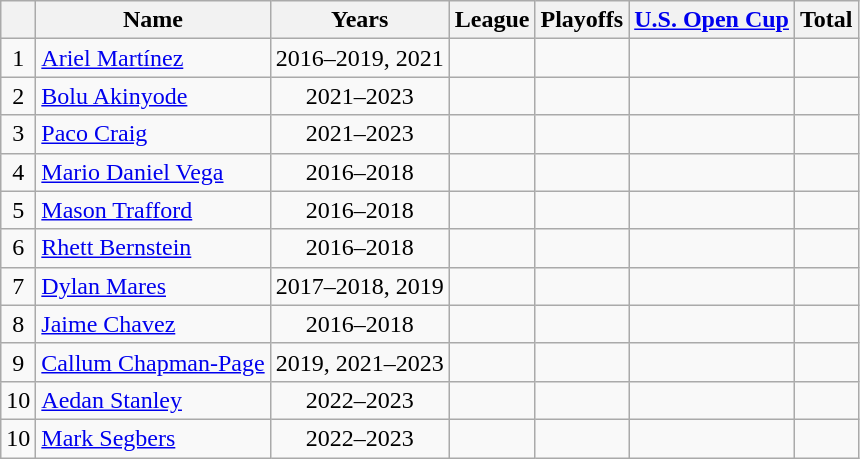<table class="wikitable sortable"  style="text-align:center;">
<tr>
<th></th>
<th>Name</th>
<th>Years</th>
<th>League</th>
<th>Playoffs</th>
<th><a href='#'>U.S. Open Cup</a></th>
<th>Total</th>
</tr>
<tr>
<td>1</td>
<td style="text-align:left;"> <a href='#'>Ariel Martínez</a></td>
<td>2016–2019, 2021</td>
<td></td>
<td></td>
<td></td>
<td></td>
</tr>
<tr>
<td>2</td>
<td style="text-align:left;"> <a href='#'>Bolu Akinyode</a></td>
<td>2021–2023</td>
<td></td>
<td></td>
<td></td>
<td></td>
</tr>
<tr>
<td>3</td>
<td style="text-align:left;"> <a href='#'>Paco Craig</a></td>
<td>2021–2023</td>
<td></td>
<td></td>
<td></td>
<td></td>
</tr>
<tr>
<td>4</td>
<td align="left"><strong></strong> <a href='#'>Mario Daniel Vega</a></td>
<td>2016–2018</td>
<td></td>
<td></td>
<td></td>
<td></td>
</tr>
<tr>
<td>5</td>
<td align="left"> <a href='#'>Mason Trafford</a></td>
<td>2016–2018</td>
<td></td>
<td></td>
<td></td>
<td></td>
</tr>
<tr>
<td>6</td>
<td style="text-align:left;"> <a href='#'>Rhett Bernstein</a></td>
<td>2016–2018</td>
<td></td>
<td></td>
<td></td>
<td></td>
</tr>
<tr>
<td>7</td>
<td style="text-align:left;"> <a href='#'>Dylan Mares</a></td>
<td>2017–2018, 2019</td>
<td></td>
<td></td>
<td></td>
<td></td>
</tr>
<tr>
<td>8</td>
<td style="text-align:left;"> <a href='#'>Jaime Chavez</a></td>
<td>2016–2018</td>
<td></td>
<td></td>
<td></td>
<td></td>
</tr>
<tr>
<td>9</td>
<td style="text-align:left;"> <a href='#'>Callum Chapman-Page</a></td>
<td>2019, 2021–2023</td>
<td></td>
<td></td>
<td></td>
<td></td>
</tr>
<tr>
<td>10</td>
<td style="text-align:left;"> <a href='#'>Aedan Stanley</a></td>
<td>2022–2023</td>
<td></td>
<td></td>
<td></td>
<td></td>
</tr>
<tr>
<td>10</td>
<td style="text-align:left;"> <a href='#'>Mark Segbers</a></td>
<td>2022–2023</td>
<td></td>
<td></td>
<td></td>
<td></td>
</tr>
</table>
